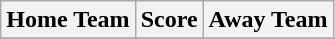<table class="wikitable" style="text-align: center">
<tr>
<th>Home Team</th>
<th>Score</th>
<th>Away Team</th>
</tr>
<tr>
</tr>
</table>
